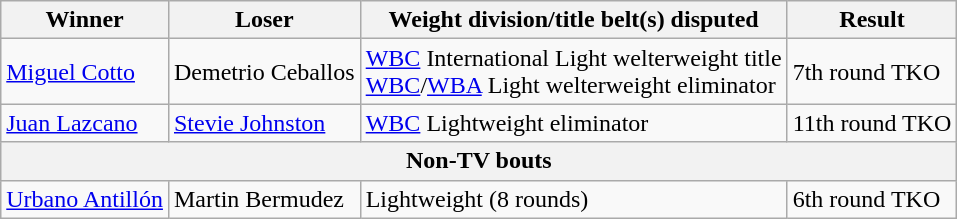<table class=wikitable>
<tr>
<th>Winner</th>
<th>Loser</th>
<th>Weight division/title belt(s) disputed</th>
<th>Result</th>
</tr>
<tr>
<td> <a href='#'>Miguel Cotto</a></td>
<td> Demetrio Ceballos</td>
<td><a href='#'>WBC</a> International Light welterweight title<br><a href='#'>WBC</a>/<a href='#'>WBA</a> Light welterweight eliminator</td>
<td>7th round TKO</td>
</tr>
<tr>
<td> <a href='#'>Juan Lazcano</a></td>
<td> <a href='#'>Stevie Johnston</a></td>
<td><a href='#'>WBC</a> Lightweight eliminator</td>
<td>11th round TKO</td>
</tr>
<tr>
<th colspan=4>Non-TV bouts</th>
</tr>
<tr>
<td> <a href='#'>Urbano Antillón</a></td>
<td> Martin Bermudez</td>
<td>Lightweight (8 rounds)</td>
<td>6th round TKO</td>
</tr>
</table>
